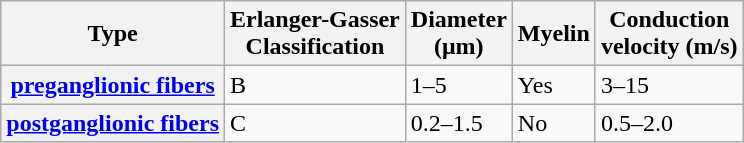<table class="wikitable">
<tr>
<th>Type</th>
<th>Erlanger-Gasser<br>Classification</th>
<th>Diameter<br>(μm)</th>
<th>Myelin</th>
<th>Conduction<br>velocity (m/s)</th>
</tr>
<tr>
<th><a href='#'>preganglionic fibers</a></th>
<td>B</td>
<td>1–5</td>
<td>Yes</td>
<td>3–15</td>
</tr>
<tr>
<th><a href='#'>postganglionic fibers</a></th>
<td>C</td>
<td>0.2–1.5</td>
<td>No</td>
<td>0.5–2.0</td>
</tr>
</table>
